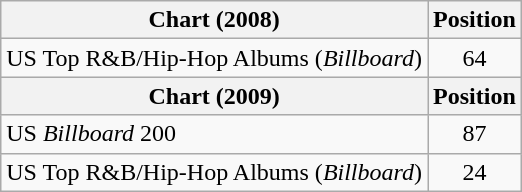<table class="wikitable">
<tr>
<th>Chart (2008)</th>
<th>Position</th>
</tr>
<tr>
<td>US Top R&B/Hip-Hop Albums (<em>Billboard</em>)</td>
<td style="text-align:center;">64</td>
</tr>
<tr>
<th>Chart (2009)</th>
<th>Position</th>
</tr>
<tr>
<td>US <em>Billboard</em> 200</td>
<td style="text-align:center;">87</td>
</tr>
<tr>
<td>US Top R&B/Hip-Hop Albums (<em>Billboard</em>)</td>
<td style="text-align:center;">24</td>
</tr>
</table>
